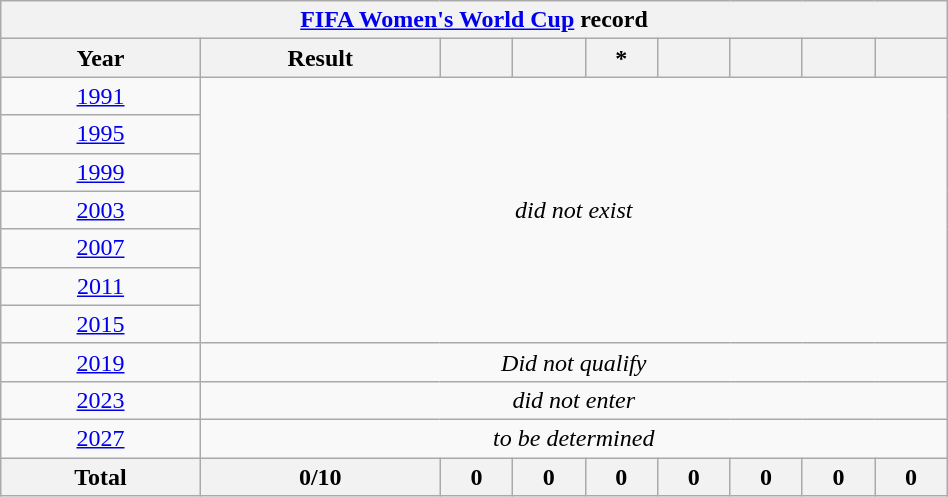<table class="wikitable" style="text-align: center; width:50%;">
<tr>
<th colspan=10><a href='#'>FIFA Women's World Cup</a> record</th>
</tr>
<tr>
<th>Year</th>
<th>Result</th>
<th></th>
<th></th>
<th>*</th>
<th></th>
<th></th>
<th></th>
<th></th>
</tr>
<tr>
<td> <a href='#'>1991</a></td>
<td rowspan=7 colspan=8><em>did not exist</em></td>
</tr>
<tr>
<td> <a href='#'>1995</a></td>
</tr>
<tr>
<td> <a href='#'>1999</a></td>
</tr>
<tr>
<td> <a href='#'>2003</a></td>
</tr>
<tr>
<td> <a href='#'>2007</a></td>
</tr>
<tr>
<td> <a href='#'>2011</a></td>
</tr>
<tr>
<td> <a href='#'>2015</a></td>
</tr>
<tr>
<td> <a href='#'>2019</a></td>
<td colspan=8><em>Did not qualify</em></td>
</tr>
<tr>
<td> <a href='#'>2023</a></td>
<td colspan=8><em>did not enter</em></td>
</tr>
<tr>
<td> <a href='#'>2027</a></td>
<td colspan=8><em>to be determined</em></td>
</tr>
<tr>
<th>Total</th>
<th>0/10</th>
<th>0</th>
<th>0</th>
<th>0</th>
<th>0</th>
<th>0</th>
<th>0</th>
<th>0</th>
</tr>
</table>
